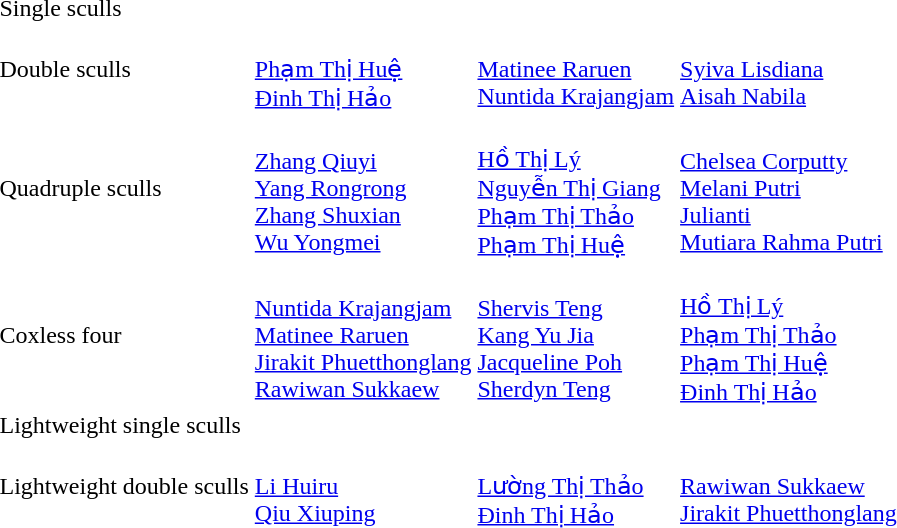<table>
<tr>
<td>Single sculls</td>
<td></td>
<td></td>
<td></td>
</tr>
<tr>
<td>Double sculls</td>
<td><br><a href='#'>Phạm Thị Huệ</a><br><a href='#'>Đinh Thị Hảo</a></td>
<td><br><a href='#'>Matinee Raruen</a><br><a href='#'>Nuntida Krajangjam</a></td>
<td><br><a href='#'>Syiva Lisdiana</a><br><a href='#'>Aisah Nabila</a></td>
</tr>
<tr>
<td>Quadruple sculls</td>
<td><br><a href='#'>Zhang Qiuyi</a><br><a href='#'>Yang Rongrong</a><br><a href='#'>Zhang Shuxian</a><br><a href='#'>Wu Yongmei</a></td>
<td><br><a href='#'>Hồ Thị Lý</a><br><a href='#'>Nguyễn Thị Giang</a><br><a href='#'>Phạm Thị Thảo</a><br><a href='#'>Phạm Thị Huệ</a></td>
<td><br><a href='#'>Chelsea Corputty</a><br><a href='#'>Melani Putri</a><br><a href='#'>Julianti</a><br><a href='#'>Mutiara Rahma Putri</a></td>
</tr>
<tr>
<td>Coxless four</td>
<td><br><a href='#'>Nuntida Krajangjam</a><br><a href='#'>Matinee Raruen</a><br><a href='#'>Jirakit Phuetthonglang</a><br><a href='#'>Rawiwan Sukkaew</a></td>
<td><br><a href='#'>Shervis Teng</a><br><a href='#'>Kang Yu Jia</a><br><a href='#'>Jacqueline Poh</a><br><a href='#'>Sherdyn Teng</a></td>
<td><br><a href='#'>Hồ Thị Lý</a><br><a href='#'>Phạm Thị Thảo</a><br><a href='#'>Phạm Thị Huệ</a><br><a href='#'>Đinh Thị Hảo</a></td>
</tr>
<tr>
<td>Lightweight single sculls</td>
<td></td>
<td></td>
<td></td>
</tr>
<tr>
<td>Lightweight double sculls</td>
<td><br><a href='#'>Li Huiru</a><br><a href='#'>Qiu Xiuping</a></td>
<td><br><a href='#'>Lường Thị Thảo</a><br><a href='#'>Đinh Thị Hảo</a></td>
<td><br><a href='#'>Rawiwan Sukkaew</a><br><a href='#'>Jirakit Phuetthonglang</a></td>
</tr>
</table>
